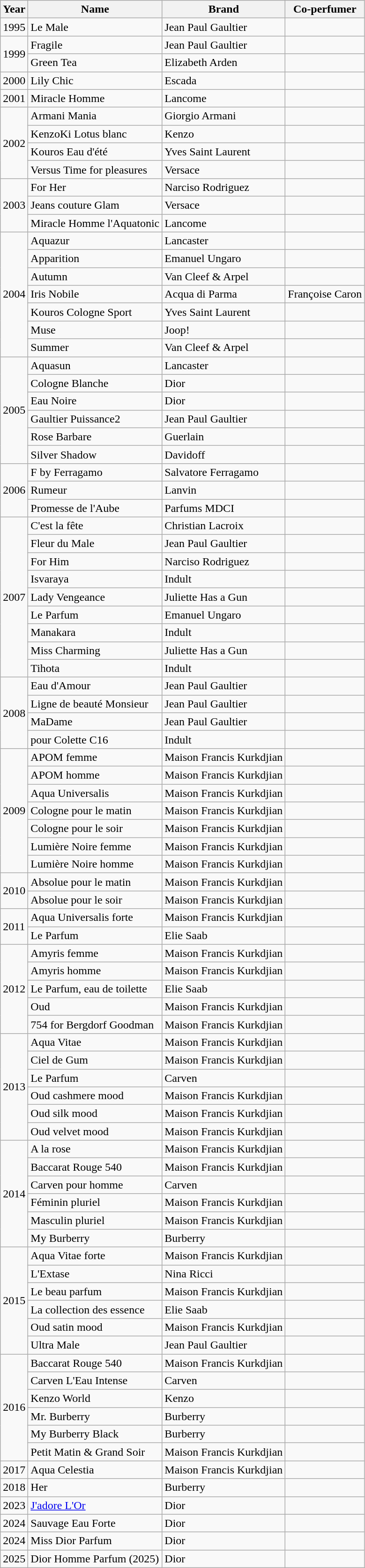<table class="wikitable sortable">
<tr>
<th>Year</th>
<th>Name</th>
<th>Brand</th>
<th>Co-perfumer</th>
</tr>
<tr>
<td>1995</td>
<td>Le Male</td>
<td>Jean Paul Gaultier</td>
<td></td>
</tr>
<tr>
<td rowspan="2">1999</td>
<td>Fragile</td>
<td>Jean Paul Gaultier</td>
<td></td>
</tr>
<tr>
<td>Green Tea</td>
<td>Elizabeth Arden</td>
<td></td>
</tr>
<tr>
<td>2000</td>
<td>Lily Chic</td>
<td>Escada</td>
<td></td>
</tr>
<tr>
<td>2001</td>
<td>Miracle Homme</td>
<td>Lancome</td>
<td></td>
</tr>
<tr>
<td rowspan="4">2002</td>
<td>Armani Mania</td>
<td>Giorgio Armani</td>
<td></td>
</tr>
<tr>
<td>KenzoKi Lotus blanc</td>
<td>Kenzo</td>
<td></td>
</tr>
<tr>
<td>Kouros Eau d'été</td>
<td>Yves Saint Laurent</td>
<td></td>
</tr>
<tr>
<td>Versus Time for pleasures</td>
<td>Versace</td>
<td></td>
</tr>
<tr>
<td rowspan="3">2003</td>
<td>For Her</td>
<td>Narciso Rodriguez</td>
<td></td>
</tr>
<tr>
<td>Jeans couture Glam</td>
<td>Versace</td>
<td></td>
</tr>
<tr>
<td>Miracle Homme l'Aquatonic</td>
<td>Lancome</td>
<td></td>
</tr>
<tr>
<td rowspan="7">2004</td>
<td>Aquazur</td>
<td>Lancaster</td>
<td></td>
</tr>
<tr>
<td>Apparition</td>
<td>Emanuel Ungaro</td>
<td></td>
</tr>
<tr>
<td>Autumn</td>
<td>Van Cleef & Arpel</td>
<td></td>
</tr>
<tr>
<td>Iris Nobile</td>
<td>Acqua di Parma</td>
<td>Françoise Caron</td>
</tr>
<tr>
<td>Kouros Cologne Sport</td>
<td>Yves Saint Laurent</td>
<td></td>
</tr>
<tr>
<td>Muse</td>
<td>Joop!</td>
<td></td>
</tr>
<tr>
<td>Summer</td>
<td>Van Cleef & Arpel</td>
<td></td>
</tr>
<tr>
<td rowspan="6">2005</td>
<td>Aquasun</td>
<td>Lancaster</td>
<td></td>
</tr>
<tr>
<td>Cologne Blanche</td>
<td>Dior</td>
<td></td>
</tr>
<tr>
<td>Eau Noire</td>
<td>Dior</td>
<td></td>
</tr>
<tr>
<td>Gaultier Puissance2</td>
<td>Jean Paul Gaultier</td>
<td></td>
</tr>
<tr>
<td>Rose Barbare</td>
<td>Guerlain</td>
<td></td>
</tr>
<tr>
<td>Silver Shadow</td>
<td>Davidoff</td>
<td></td>
</tr>
<tr>
<td rowspan="3">2006</td>
<td>F by Ferragamo</td>
<td>Salvatore Ferragamo</td>
<td></td>
</tr>
<tr>
<td>Rumeur</td>
<td>Lanvin</td>
<td></td>
</tr>
<tr>
<td>Promesse de l'Aube</td>
<td>Parfums MDCI</td>
<td></td>
</tr>
<tr>
<td rowspan="9">2007</td>
<td>C'est la fête</td>
<td>Christian Lacroix</td>
<td></td>
</tr>
<tr>
<td>Fleur du Male</td>
<td>Jean Paul Gaultier</td>
<td></td>
</tr>
<tr>
<td>For Him</td>
<td>Narciso Rodriguez</td>
<td></td>
</tr>
<tr>
<td>Isvaraya</td>
<td>Indult</td>
<td></td>
</tr>
<tr>
<td>Lady Vengeance</td>
<td>Juliette Has a Gun</td>
<td></td>
</tr>
<tr>
<td>Le Parfum</td>
<td>Emanuel Ungaro</td>
<td></td>
</tr>
<tr>
<td>Manakara</td>
<td>Indult</td>
<td></td>
</tr>
<tr>
<td>Miss Charming</td>
<td>Juliette Has a Gun</td>
<td></td>
</tr>
<tr>
<td>Tihota</td>
<td>Indult</td>
<td></td>
</tr>
<tr>
<td rowspan="4">2008</td>
<td>Eau d'Amour</td>
<td>Jean Paul Gaultier</td>
<td></td>
</tr>
<tr>
<td>Ligne de beauté Monsieur</td>
<td>Jean Paul Gaultier</td>
<td></td>
</tr>
<tr>
<td>MaDame</td>
<td>Jean Paul Gaultier</td>
<td></td>
</tr>
<tr>
<td>pour Colette C16</td>
<td>Indult</td>
<td></td>
</tr>
<tr>
<td rowspan="7">2009</td>
<td>APOM femme</td>
<td>Maison Francis Kurkdjian</td>
<td></td>
</tr>
<tr>
<td>APOM homme</td>
<td>Maison Francis Kurkdjian</td>
<td></td>
</tr>
<tr>
<td>Aqua Universalis</td>
<td>Maison Francis Kurkdjian</td>
<td></td>
</tr>
<tr>
<td>Cologne pour le matin</td>
<td>Maison Francis Kurkdjian</td>
<td></td>
</tr>
<tr>
<td>Cologne pour le soir</td>
<td>Maison Francis Kurkdjian</td>
<td></td>
</tr>
<tr>
<td>Lumière Noire femme</td>
<td>Maison Francis Kurkdjian</td>
<td></td>
</tr>
<tr>
<td>Lumière Noire homme</td>
<td>Maison Francis Kurkdjian</td>
<td></td>
</tr>
<tr>
<td rowspan="2">2010</td>
<td>Absolue pour le matin</td>
<td>Maison Francis Kurkdjian</td>
<td></td>
</tr>
<tr>
<td>Absolue pour le soir</td>
<td>Maison Francis Kurkdjian</td>
<td></td>
</tr>
<tr>
<td rowspan="2">2011</td>
<td>Aqua Universalis forte</td>
<td>Maison Francis Kurkdjian</td>
<td></td>
</tr>
<tr>
<td>Le Parfum</td>
<td>Elie Saab</td>
<td></td>
</tr>
<tr>
<td rowspan="5">2012</td>
<td>Amyris femme</td>
<td>Maison Francis Kurkdjian</td>
<td></td>
</tr>
<tr>
<td>Amyris homme</td>
<td>Maison Francis Kurkdjian</td>
<td></td>
</tr>
<tr>
<td>Le Parfum, eau de toilette</td>
<td>Elie Saab</td>
<td></td>
</tr>
<tr>
<td>Oud</td>
<td>Maison Francis Kurkdjian</td>
<td></td>
</tr>
<tr>
<td>754 for Bergdorf Goodman</td>
<td>Maison Francis Kurkdjian</td>
<td></td>
</tr>
<tr>
<td rowspan="6">2013</td>
<td>Aqua Vitae</td>
<td>Maison Francis Kurkdjian</td>
<td></td>
</tr>
<tr>
<td>Ciel de Gum</td>
<td>Maison Francis Kurkdjian</td>
<td></td>
</tr>
<tr>
<td>Le Parfum</td>
<td>Carven</td>
<td></td>
</tr>
<tr>
<td>Oud cashmere mood</td>
<td>Maison Francis Kurkdjian</td>
<td></td>
</tr>
<tr>
<td>Oud silk mood</td>
<td>Maison Francis Kurkdjian</td>
<td></td>
</tr>
<tr>
<td>Oud velvet mood</td>
<td>Maison Francis Kurkdjian</td>
<td></td>
</tr>
<tr>
<td rowspan="6">2014</td>
<td>A la rose</td>
<td>Maison Francis Kurkdjian</td>
<td></td>
</tr>
<tr>
<td>Baccarat Rouge 540</td>
<td>Maison Francis Kurkdjian</td>
<td></td>
</tr>
<tr>
<td>Carven pour homme</td>
<td>Carven</td>
<td></td>
</tr>
<tr>
<td>Féminin pluriel</td>
<td>Maison Francis Kurkdjian</td>
<td></td>
</tr>
<tr>
<td>Masculin pluriel</td>
<td>Maison Francis Kurkdjian</td>
<td></td>
</tr>
<tr>
<td>My Burberry</td>
<td>Burberry</td>
<td></td>
</tr>
<tr>
<td rowspan="6">2015</td>
<td>Aqua Vitae forte</td>
<td>Maison Francis Kurkdjian</td>
<td></td>
</tr>
<tr>
<td>L'Extase</td>
<td>Nina Ricci</td>
<td></td>
</tr>
<tr>
<td>Le beau parfum</td>
<td>Maison Francis Kurkdjian</td>
<td></td>
</tr>
<tr>
<td>La collection des essence</td>
<td>Elie Saab</td>
<td></td>
</tr>
<tr>
<td>Oud satin mood</td>
<td>Maison Francis Kurkdjian</td>
<td></td>
</tr>
<tr>
<td>Ultra Male</td>
<td>Jean Paul Gaultier</td>
<td></td>
</tr>
<tr>
<td rowspan="6">2016</td>
<td>Baccarat Rouge 540</td>
<td>Maison Francis Kurkdjian</td>
<td></td>
</tr>
<tr>
<td>Carven L'Eau Intense</td>
<td>Carven</td>
<td></td>
</tr>
<tr>
<td>Kenzo World</td>
<td>Kenzo</td>
<td></td>
</tr>
<tr>
<td>Mr. Burberry</td>
<td>Burberry</td>
<td></td>
</tr>
<tr>
<td>My Burberry Black</td>
<td>Burberry</td>
<td></td>
</tr>
<tr>
<td>Petit Matin & Grand Soir</td>
<td>Maison Francis Kurkdjian</td>
<td></td>
</tr>
<tr>
<td>2017</td>
<td>Aqua Celestia</td>
<td>Maison Francis Kurkdjian</td>
<td></td>
</tr>
<tr>
<td>2018</td>
<td>Her</td>
<td>Burberry</td>
<td></td>
</tr>
<tr>
<td>2023</td>
<td><a href='#'>J'adore L'Or</a></td>
<td>Dior</td>
<td></td>
</tr>
<tr>
<td>2024</td>
<td>Sauvage Eau Forte</td>
<td>Dior</td>
<td></td>
</tr>
<tr>
<td>2024</td>
<td>Miss Dior Parfum</td>
<td>Dior</td>
<td></td>
</tr>
<tr>
<td>2025</td>
<td>Dior Homme Parfum (2025)</td>
<td>Dior</td>
<td></td>
</tr>
</table>
